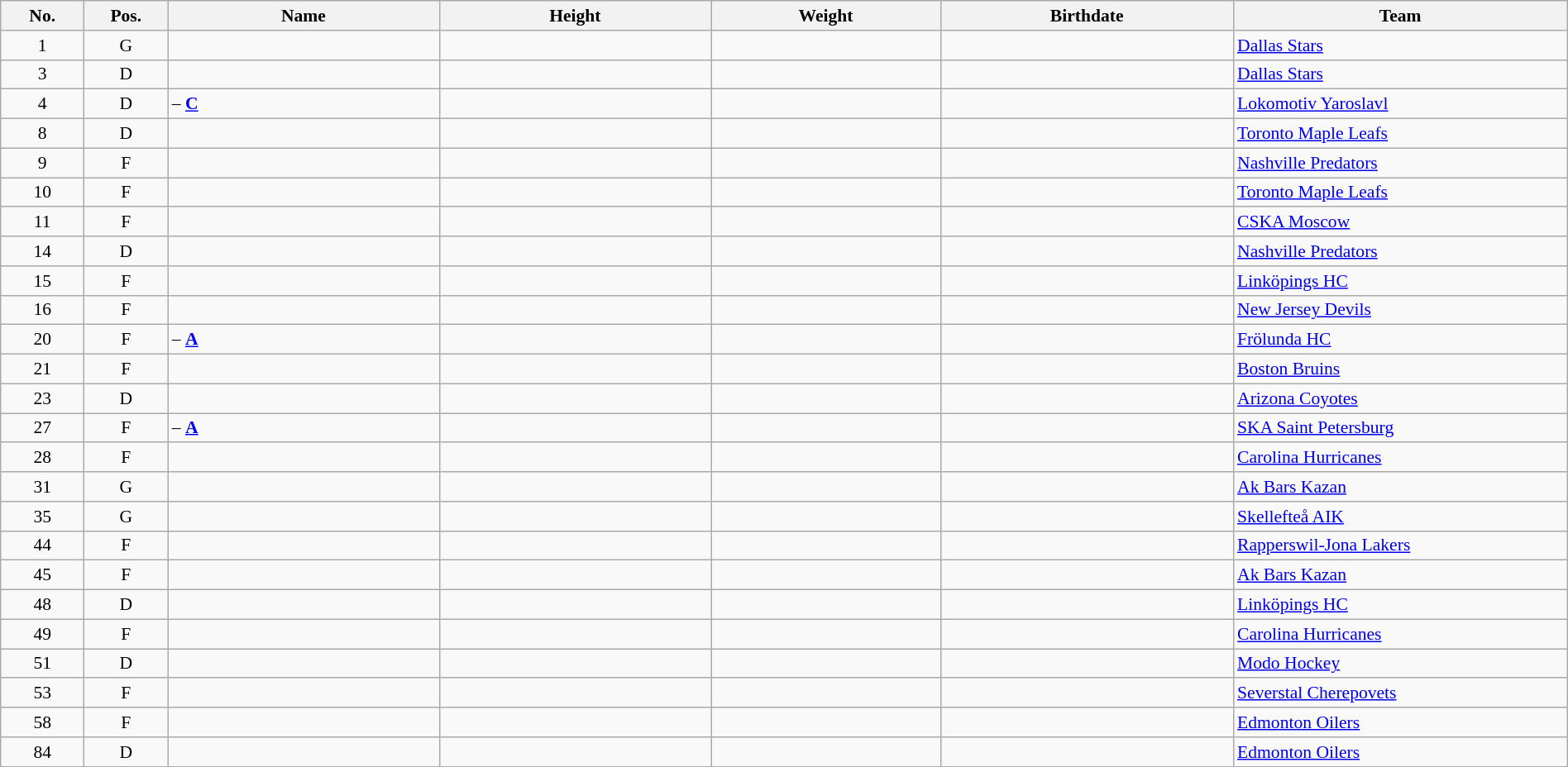<table width="100%" class="wikitable sortable" style="font-size: 90%; text-align: center;">
<tr>
<th style="width:  4%;">No.</th>
<th style="width:  4%;">Pos.</th>
<th style="width: 13%;">Name</th>
<th style="width: 13%;">Height</th>
<th style="width: 11%;">Weight</th>
<th style="width: 14%;">Birthdate</th>
<th style="width: 16%;">Team</th>
</tr>
<tr>
<td>1</td>
<td>G</td>
<td align=left></td>
<td></td>
<td></td>
<td></td>
<td style="text-align:left;"> <a href='#'>Dallas Stars</a></td>
</tr>
<tr>
<td>3</td>
<td>D</td>
<td align=left></td>
<td></td>
<td></td>
<td></td>
<td style="text-align:left;"> <a href='#'>Dallas Stars</a></td>
</tr>
<tr>
<td>4</td>
<td>D</td>
<td align=left> – <strong><a href='#'>C</a></strong></td>
<td></td>
<td></td>
<td></td>
<td style="text-align:left;"> <a href='#'>Lokomotiv Yaroslavl</a></td>
</tr>
<tr>
<td>8</td>
<td>D</td>
<td align=left></td>
<td></td>
<td></td>
<td></td>
<td style="text-align:left;"> <a href='#'>Toronto Maple Leafs</a></td>
</tr>
<tr>
<td>9</td>
<td>F</td>
<td align=left></td>
<td></td>
<td></td>
<td></td>
<td style="text-align:left;"> <a href='#'>Nashville Predators</a></td>
</tr>
<tr>
<td>10</td>
<td>F</td>
<td align=left></td>
<td></td>
<td></td>
<td></td>
<td style="text-align:left;"> <a href='#'>Toronto Maple Leafs</a></td>
</tr>
<tr>
<td>11</td>
<td>F</td>
<td align=left></td>
<td></td>
<td></td>
<td></td>
<td style="text-align:left;"> <a href='#'>CSKA Moscow</a></td>
</tr>
<tr>
<td>14</td>
<td>D</td>
<td align=left></td>
<td></td>
<td></td>
<td></td>
<td style="text-align:left;"> <a href='#'>Nashville Predators</a></td>
</tr>
<tr>
<td>15</td>
<td>F</td>
<td align=left></td>
<td></td>
<td></td>
<td></td>
<td style="text-align:left;"> <a href='#'>Linköpings HC</a></td>
</tr>
<tr>
<td>16</td>
<td>F</td>
<td align=left></td>
<td></td>
<td></td>
<td></td>
<td style="text-align:left;"> <a href='#'>New Jersey Devils</a></td>
</tr>
<tr>
<td>20</td>
<td>F</td>
<td align=left> – <strong><a href='#'>A</a></strong></td>
<td></td>
<td></td>
<td></td>
<td style="text-align:left;"> <a href='#'>Frölunda HC</a></td>
</tr>
<tr>
<td>21</td>
<td>F</td>
<td align=left></td>
<td></td>
<td></td>
<td></td>
<td style="text-align:left;"> <a href='#'>Boston Bruins</a></td>
</tr>
<tr>
<td>23</td>
<td>D</td>
<td align=left></td>
<td></td>
<td></td>
<td></td>
<td style="text-align:left;"> <a href='#'>Arizona Coyotes</a></td>
</tr>
<tr>
<td>27</td>
<td>F</td>
<td align=left> – <strong><a href='#'>A</a></strong></td>
<td></td>
<td></td>
<td></td>
<td style="text-align:left;"> <a href='#'>SKA Saint Petersburg</a></td>
</tr>
<tr>
<td>28</td>
<td>F</td>
<td align=left></td>
<td></td>
<td></td>
<td></td>
<td style="text-align:left;"> <a href='#'>Carolina Hurricanes</a></td>
</tr>
<tr>
<td>31</td>
<td>G</td>
<td align=left></td>
<td></td>
<td></td>
<td></td>
<td style="text-align:left;"> <a href='#'>Ak Bars Kazan</a></td>
</tr>
<tr>
<td>35</td>
<td>G</td>
<td align=left></td>
<td></td>
<td></td>
<td></td>
<td style="text-align:left;"> <a href='#'>Skellefteå AIK</a></td>
</tr>
<tr>
<td>44</td>
<td>F</td>
<td align=left></td>
<td></td>
<td></td>
<td></td>
<td style="text-align:left;"> <a href='#'>Rapperswil-Jona Lakers</a></td>
</tr>
<tr>
<td>45</td>
<td>F</td>
<td align=left></td>
<td></td>
<td></td>
<td></td>
<td style="text-align:left;"> <a href='#'>Ak Bars Kazan</a></td>
</tr>
<tr>
<td>48</td>
<td>D</td>
<td align=left></td>
<td></td>
<td></td>
<td></td>
<td style="text-align:left;"> <a href='#'>Linköpings HC</a></td>
</tr>
<tr>
<td>49</td>
<td>F</td>
<td align=left></td>
<td></td>
<td></td>
<td></td>
<td style="text-align:left;"> <a href='#'>Carolina Hurricanes</a></td>
</tr>
<tr>
<td>51</td>
<td>D</td>
<td align=left></td>
<td></td>
<td></td>
<td></td>
<td style="text-align:left;"> <a href='#'>Modo Hockey</a></td>
</tr>
<tr>
<td>53</td>
<td>F</td>
<td align=left></td>
<td></td>
<td></td>
<td></td>
<td style="text-align:left;"> <a href='#'>Severstal Cherepovets</a></td>
</tr>
<tr>
<td>58</td>
<td>F</td>
<td align=left></td>
<td></td>
<td></td>
<td></td>
<td style="text-align:left;"> <a href='#'>Edmonton Oilers</a></td>
</tr>
<tr>
<td>84</td>
<td>D</td>
<td align=left></td>
<td></td>
<td></td>
<td></td>
<td style="text-align:left;"> <a href='#'>Edmonton Oilers</a></td>
</tr>
</table>
